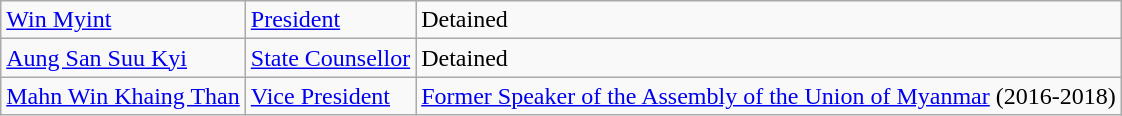<table class="wikitable">
<tr>
<td><a href='#'>Win Myint</a></td>
<td><a href='#'>President</a></td>
<td>Detained</td>
</tr>
<tr>
<td><a href='#'>Aung San Suu Kyi</a></td>
<td><a href='#'>State Counsellor</a></td>
<td>Detained</td>
</tr>
<tr>
<td><a href='#'>Mahn Win Khaing Than</a></td>
<td><a href='#'>Vice President</a></td>
<td><a href='#'>Former Speaker of the Assembly of the Union of Myanmar</a> (2016-2018)</td>
</tr>
</table>
